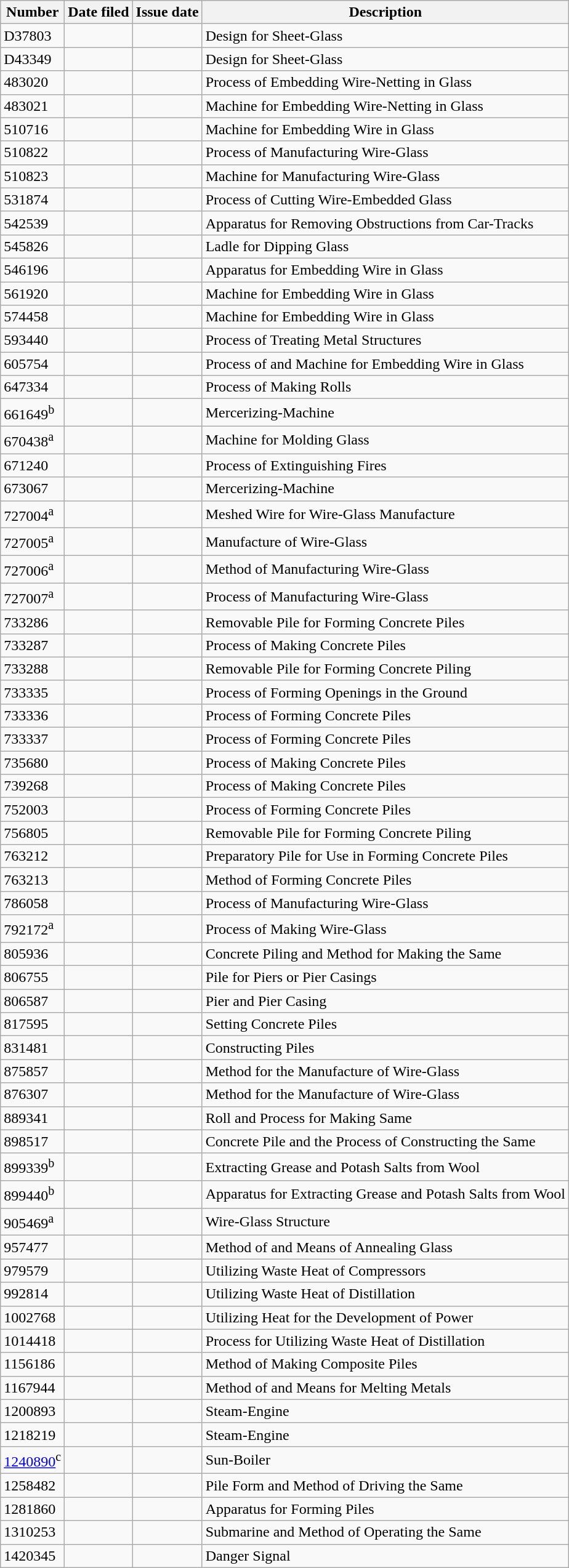<table class="wikitable sortable">
<tr>
<th>Number</th>
<th>Date filed</th>
<th>Issue date</th>
<th>Description</th>
</tr>
<tr>
<td>D37803</td>
<td></td>
<td></td>
<td>Design for Sheet-Glass</td>
</tr>
<tr>
<td>D43349</td>
<td></td>
<td></td>
<td>Design for Sheet-Glass</td>
</tr>
<tr>
<td>483020</td>
<td></td>
<td></td>
<td>Process of Embedding Wire-Netting in Glass</td>
</tr>
<tr>
<td>483021</td>
<td></td>
<td></td>
<td>Machine for Embedding Wire-Netting in Glass</td>
</tr>
<tr>
<td>510716</td>
<td></td>
<td></td>
<td>Machine for Embedding Wire in Glass</td>
</tr>
<tr>
<td>510822</td>
<td></td>
<td></td>
<td>Process of Manufacturing Wire-Glass</td>
</tr>
<tr>
<td>510823</td>
<td></td>
<td></td>
<td>Machine for Manufacturing Wire-Glass</td>
</tr>
<tr>
<td>531874</td>
<td></td>
<td></td>
<td>Process of Cutting Wire-Embedded Glass</td>
</tr>
<tr>
<td>542539</td>
<td></td>
<td></td>
<td>Apparatus for Removing Obstructions from Car-Tracks</td>
</tr>
<tr>
<td>545826</td>
<td></td>
<td></td>
<td>Ladle for Dipping Glass</td>
</tr>
<tr>
<td>546196</td>
<td></td>
<td></td>
<td>Apparatus for Embedding Wire in Glass</td>
</tr>
<tr>
<td>561920</td>
<td></td>
<td></td>
<td>Machine for Embedding Wire in Glass</td>
</tr>
<tr>
<td>574458</td>
<td></td>
<td></td>
<td>Machine for Embedding Wire in Glass</td>
</tr>
<tr>
<td>593440</td>
<td></td>
<td></td>
<td>Process of Treating Metal Structures</td>
</tr>
<tr>
<td>605754</td>
<td></td>
<td></td>
<td>Process of and Machine for Embedding Wire in Glass</td>
</tr>
<tr>
<td>647334</td>
<td></td>
<td></td>
<td>Process of Making Rolls</td>
</tr>
<tr>
<td>661649<sup>b</sup></td>
<td></td>
<td></td>
<td>Mercerizing-Machine</td>
</tr>
<tr>
<td>670438<sup>a</sup></td>
<td></td>
<td></td>
<td>Machine for Molding Glass</td>
</tr>
<tr>
<td>671240</td>
<td></td>
<td></td>
<td>Process of Extinguishing Fires</td>
</tr>
<tr>
<td>673067</td>
<td></td>
<td></td>
<td>Mercerizing-Machine</td>
</tr>
<tr>
<td>727004<sup>a</sup></td>
<td></td>
<td></td>
<td>Meshed Wire for Wire-Glass Manufacture</td>
</tr>
<tr>
<td>727005<sup>a</sup></td>
<td></td>
<td></td>
<td>Manufacture of Wire-Glass</td>
</tr>
<tr>
<td>727006<sup>a</sup></td>
<td></td>
<td></td>
<td>Method of Manufacturing Wire-Glass</td>
</tr>
<tr>
<td>727007<sup>a</sup></td>
<td></td>
<td></td>
<td>Process of Manufacturing Wire-Glass</td>
</tr>
<tr>
<td>733286</td>
<td></td>
<td></td>
<td>Removable Pile for Forming Concrete Piles</td>
</tr>
<tr>
<td>733287</td>
<td></td>
<td></td>
<td>Process of Making Concrete Piles</td>
</tr>
<tr>
<td>733288</td>
<td></td>
<td></td>
<td>Removable Pile for Forming Concrete Piling</td>
</tr>
<tr>
<td>733335</td>
<td></td>
<td></td>
<td>Process of Forming Openings in the Ground</td>
</tr>
<tr>
<td>733336</td>
<td></td>
<td></td>
<td>Process of Forming Concrete Piles</td>
</tr>
<tr>
<td>733337</td>
<td></td>
<td></td>
<td>Process of Forming Concrete Piles</td>
</tr>
<tr>
<td>735680</td>
<td></td>
<td></td>
<td>Process of Making Concrete Piles</td>
</tr>
<tr>
<td>739268</td>
<td></td>
<td></td>
<td>Process of Making Concrete Piles</td>
</tr>
<tr>
<td>752003</td>
<td></td>
<td></td>
<td>Process of Forming Concrete Piles</td>
</tr>
<tr>
<td>756805</td>
<td></td>
<td></td>
<td>Removable Pile for Forming Concrete Piling</td>
</tr>
<tr>
<td>763212</td>
<td></td>
<td></td>
<td>Preparatory Pile for Use in Forming Concrete Piles</td>
</tr>
<tr>
<td>763213</td>
<td></td>
<td></td>
<td>Method of Forming Concrete Piles</td>
</tr>
<tr>
<td>786058</td>
<td></td>
<td></td>
<td>Process of Manufacturing Wire-Glass</td>
</tr>
<tr>
<td>792172<sup>a</sup></td>
<td></td>
<td></td>
<td>Process of Making Wire-Glass</td>
</tr>
<tr>
<td>805936</td>
<td></td>
<td></td>
<td>Concrete Piling and Method for Making the Same</td>
</tr>
<tr>
<td>806755</td>
<td></td>
<td></td>
<td>Pile for Piers or Pier Casings</td>
</tr>
<tr>
<td>806587</td>
<td></td>
<td></td>
<td>Pier and Pier Casing</td>
</tr>
<tr>
<td>817595</td>
<td></td>
<td></td>
<td>Setting Concrete Piles</td>
</tr>
<tr>
<td>831481</td>
<td></td>
<td></td>
<td>Constructing Piles</td>
</tr>
<tr>
<td>875857</td>
<td></td>
<td></td>
<td>Method for the Manufacture of Wire-Glass</td>
</tr>
<tr>
<td>876307</td>
<td></td>
<td></td>
<td>Method for the Manufacture of Wire-Glass</td>
</tr>
<tr>
<td>889341</td>
<td></td>
<td></td>
<td>Roll and Process for Making Same</td>
</tr>
<tr>
<td>898517</td>
<td></td>
<td></td>
<td>Concrete Pile and the Process of Constructing the Same</td>
</tr>
<tr>
<td>899339<sup>b</sup></td>
<td></td>
<td></td>
<td>Extracting Grease and Potash Salts from Wool</td>
</tr>
<tr>
<td>899440<sup>b</sup></td>
<td></td>
<td></td>
<td>Apparatus for Extracting Grease and Potash Salts from Wool</td>
</tr>
<tr>
<td>905469<sup>a</sup></td>
<td></td>
<td></td>
<td>Wire-Glass Structure</td>
</tr>
<tr>
<td>957477</td>
<td></td>
<td></td>
<td>Method of and Means of Annealing Glass</td>
</tr>
<tr>
<td>979579</td>
<td></td>
<td></td>
<td>Utilizing Waste Heat of Compressors</td>
</tr>
<tr>
<td>992814</td>
<td></td>
<td></td>
<td>Utilizing Waste Heat of Distillation</td>
</tr>
<tr>
<td>1002768</td>
<td></td>
<td></td>
<td>Utilizing Heat for the Development of Power</td>
</tr>
<tr>
<td>1014418</td>
<td></td>
<td></td>
<td>Process for Utilizing Waste Heat of Distillation</td>
</tr>
<tr>
<td>1156186</td>
<td></td>
<td></td>
<td>Method of Making Composite Piles</td>
</tr>
<tr>
<td>1167944</td>
<td></td>
<td></td>
<td>Method of and Means for Melting Metals</td>
</tr>
<tr>
<td>1200893</td>
<td></td>
<td></td>
<td>Steam-Engine</td>
</tr>
<tr>
<td>1218219</td>
<td></td>
<td></td>
<td>Steam-Engine</td>
</tr>
<tr>
<td><a href='#'>1240890</a><sup>c</sup></td>
<td></td>
<td></td>
<td>Sun-Boiler</td>
</tr>
<tr>
<td>1258482</td>
<td></td>
<td></td>
<td>Pile Form and Method of Driving the Same</td>
</tr>
<tr>
<td>1281860</td>
<td></td>
<td></td>
<td>Apparatus for Forming Piles</td>
</tr>
<tr>
<td>1310253</td>
<td></td>
<td></td>
<td>Submarine and Method of Operating the Same</td>
</tr>
<tr>
<td>1420345</td>
<td></td>
<td></td>
<td>Danger Signal</td>
</tr>
</table>
